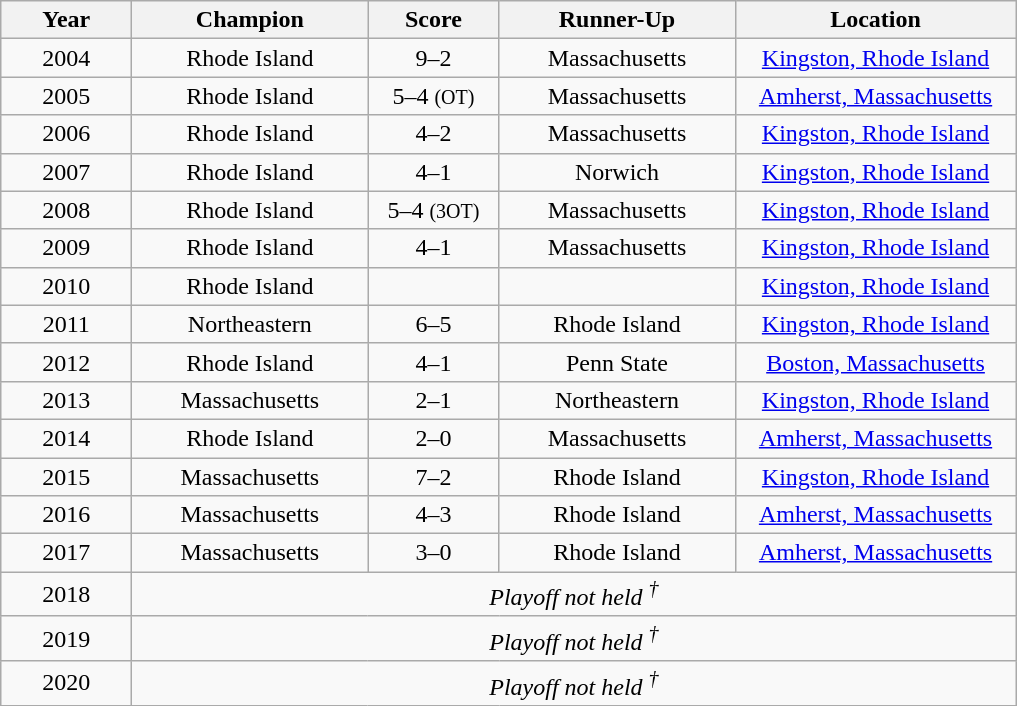<table class="wikitable" style="text-align: center;">
<tr>
<th scope="col" width="80px">Year</th>
<th scope="col" width="150px">Champion</th>
<th scope="col" width="80px">Score</th>
<th scope="col" width="150px">Runner-Up</th>
<th scope="col" width="180px">Location</th>
</tr>
<tr>
<td>2004</td>
<td>Rhode Island</td>
<td>9–2</td>
<td>Massachusetts</td>
<td><a href='#'>Kingston, Rhode Island</a></td>
</tr>
<tr>
<td>2005</td>
<td>Rhode Island</td>
<td>5–4 <small>(OT)</small></td>
<td>Massachusetts</td>
<td><a href='#'>Amherst, Massachusetts</a></td>
</tr>
<tr>
<td>2006</td>
<td>Rhode Island</td>
<td>4–2</td>
<td>Massachusetts</td>
<td><a href='#'>Kingston, Rhode Island</a></td>
</tr>
<tr>
<td>2007</td>
<td>Rhode Island</td>
<td>4–1</td>
<td>Norwich</td>
<td><a href='#'>Kingston, Rhode Island</a></td>
</tr>
<tr>
<td>2008</td>
<td>Rhode Island</td>
<td>5–4 <small>(3OT)</small></td>
<td>Massachusetts</td>
<td><a href='#'>Kingston, Rhode Island</a></td>
</tr>
<tr>
<td>2009</td>
<td>Rhode Island</td>
<td>4–1</td>
<td>Massachusetts</td>
<td><a href='#'>Kingston, Rhode Island</a></td>
</tr>
<tr>
<td>2010</td>
<td>Rhode Island</td>
<td></td>
<td></td>
<td><a href='#'>Kingston, Rhode Island</a></td>
</tr>
<tr>
<td>2011</td>
<td>Northeastern</td>
<td>6–5</td>
<td>Rhode Island</td>
<td><a href='#'>Kingston, Rhode Island</a></td>
</tr>
<tr>
<td>2012</td>
<td>Rhode Island</td>
<td>4–1</td>
<td>Penn State</td>
<td><a href='#'>Boston, Massachusetts</a></td>
</tr>
<tr>
<td>2013</td>
<td>Massachusetts</td>
<td>2–1</td>
<td>Northeastern</td>
<td><a href='#'>Kingston, Rhode Island</a></td>
</tr>
<tr>
<td>2014</td>
<td>Rhode Island</td>
<td>2–0</td>
<td>Massachusetts</td>
<td><a href='#'>Amherst, Massachusetts</a></td>
</tr>
<tr>
<td>2015</td>
<td>Massachusetts</td>
<td>7–2</td>
<td>Rhode Island</td>
<td><a href='#'>Kingston, Rhode Island</a></td>
</tr>
<tr>
<td>2016</td>
<td>Massachusetts</td>
<td>4–3</td>
<td>Rhode Island</td>
<td><a href='#'>Amherst, Massachusetts</a></td>
</tr>
<tr>
<td>2017</td>
<td>Massachusetts</td>
<td>3–0</td>
<td>Rhode Island</td>
<td><a href='#'>Amherst, Massachusetts</a></td>
</tr>
<tr>
<td>2018</td>
<td colspan="4"><em>Playoff not held <sup>†</sup></em></td>
</tr>
<tr>
<td>2019</td>
<td colspan="4"><em>Playoff not held <sup>†</sup></em></td>
</tr>
<tr>
<td>2020</td>
<td colspan="4"><em>Playoff not held <sup>†</sup></em></td>
</tr>
</table>
